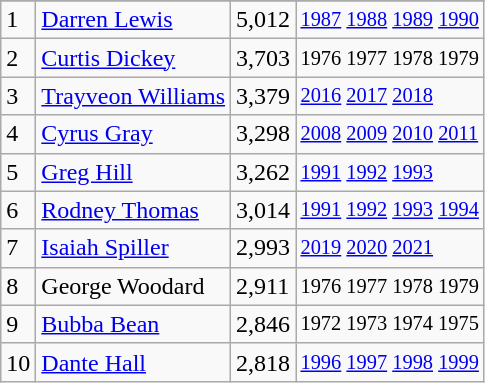<table class="wikitable">
<tr>
</tr>
<tr>
<td>1</td>
<td><a href='#'>Darren Lewis</a></td>
<td>5,012</td>
<td style="font-size:85%;"><a href='#'>1987</a> <a href='#'>1988</a> <a href='#'>1989</a> <a href='#'>1990</a></td>
</tr>
<tr>
<td>2</td>
<td><a href='#'>Curtis Dickey</a></td>
<td>3,703</td>
<td style="font-size:85%;">1976 1977 1978 1979</td>
</tr>
<tr>
<td>3</td>
<td><a href='#'>Trayveon Williams</a></td>
<td>3,379</td>
<td style="font-size:85%;"><a href='#'>2016</a> <a href='#'>2017</a> <a href='#'>2018</a></td>
</tr>
<tr>
<td>4</td>
<td><a href='#'>Cyrus Gray</a></td>
<td>3,298</td>
<td style="font-size:85%;"><a href='#'>2008</a> <a href='#'>2009</a> <a href='#'>2010</a> <a href='#'>2011</a></td>
</tr>
<tr>
<td>5</td>
<td><a href='#'>Greg Hill</a></td>
<td>3,262</td>
<td style="font-size:85%;"><a href='#'>1991</a> <a href='#'>1992</a> <a href='#'>1993</a></td>
</tr>
<tr>
<td>6</td>
<td><a href='#'>Rodney Thomas</a></td>
<td>3,014</td>
<td style="font-size:85%;"><a href='#'>1991</a> <a href='#'>1992</a> <a href='#'>1993</a> <a href='#'>1994</a></td>
</tr>
<tr>
<td>7</td>
<td><a href='#'>Isaiah Spiller</a></td>
<td>2,993</td>
<td style="font-size:85%;"><a href='#'>2019</a> <a href='#'>2020</a> <a href='#'>2021</a></td>
</tr>
<tr>
<td>8</td>
<td>George Woodard</td>
<td>2,911</td>
<td style="font-size:85%;">1976 1977 1978 1979</td>
</tr>
<tr>
<td>9</td>
<td><a href='#'>Bubba Bean</a></td>
<td>2,846</td>
<td style="font-size:85%;">1972 1973 1974 1975</td>
</tr>
<tr>
<td>10</td>
<td><a href='#'>Dante Hall</a></td>
<td>2,818</td>
<td style="font-size:85%;"><a href='#'>1996</a> <a href='#'>1997</a> <a href='#'>1998</a> <a href='#'>1999</a></td>
</tr>
</table>
